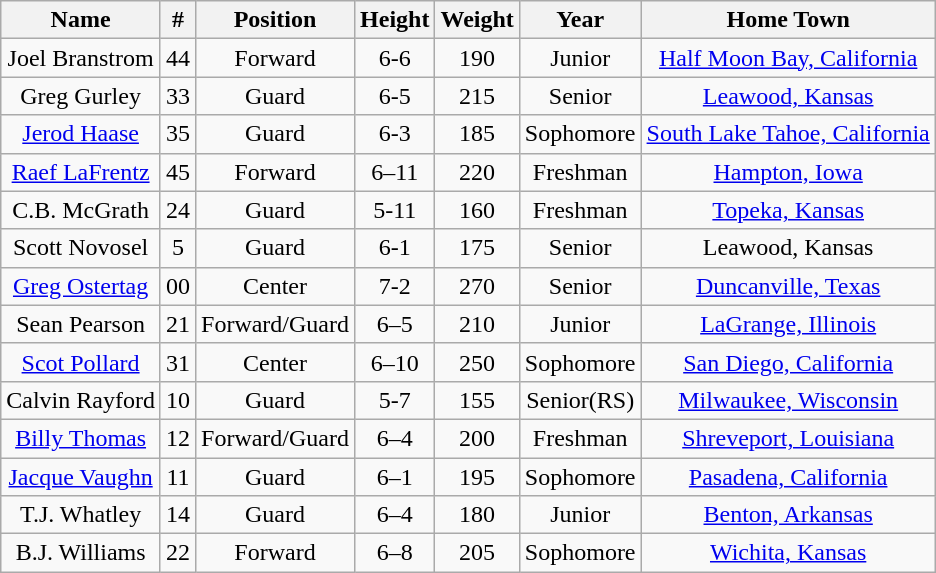<table class="wikitable" style="text-align: center;">
<tr>
<th>Name</th>
<th>#</th>
<th>Position</th>
<th>Height</th>
<th>Weight</th>
<th>Year</th>
<th>Home Town</th>
</tr>
<tr>
<td>Joel Branstrom</td>
<td>44</td>
<td>Forward</td>
<td>6-6</td>
<td>190</td>
<td>Junior</td>
<td><a href='#'>Half Moon Bay, California</a></td>
</tr>
<tr>
<td>Greg Gurley</td>
<td>33</td>
<td>Guard</td>
<td>6-5</td>
<td>215</td>
<td>Senior</td>
<td><a href='#'>Leawood, Kansas</a></td>
</tr>
<tr>
<td><a href='#'>Jerod Haase</a></td>
<td>35</td>
<td>Guard</td>
<td>6-3</td>
<td>185</td>
<td>Sophomore</td>
<td><a href='#'>South Lake Tahoe, California</a></td>
</tr>
<tr>
<td><a href='#'>Raef LaFrentz</a></td>
<td>45</td>
<td>Forward</td>
<td>6–11</td>
<td>220</td>
<td>Freshman</td>
<td><a href='#'>Hampton, Iowa</a></td>
</tr>
<tr>
<td>C.B. McGrath</td>
<td>24</td>
<td>Guard</td>
<td>5-11</td>
<td>160</td>
<td>Freshman</td>
<td><a href='#'>Topeka, Kansas</a></td>
</tr>
<tr>
<td>Scott Novosel</td>
<td>5</td>
<td>Guard</td>
<td>6-1</td>
<td>175</td>
<td>Senior</td>
<td>Leawood, Kansas</td>
</tr>
<tr>
<td><a href='#'>Greg Ostertag</a></td>
<td>00</td>
<td>Center</td>
<td>7-2</td>
<td>270</td>
<td>Senior</td>
<td><a href='#'>Duncanville, Texas</a></td>
</tr>
<tr>
<td>Sean Pearson</td>
<td>21</td>
<td>Forward/Guard</td>
<td>6–5</td>
<td>210</td>
<td>Junior</td>
<td><a href='#'>LaGrange, Illinois</a></td>
</tr>
<tr>
<td><a href='#'>Scot Pollard</a></td>
<td>31</td>
<td>Center</td>
<td>6–10</td>
<td>250</td>
<td>Sophomore</td>
<td><a href='#'>San Diego, California</a></td>
</tr>
<tr>
<td>Calvin Rayford</td>
<td>10</td>
<td>Guard</td>
<td>5-7</td>
<td>155</td>
<td>Senior(RS)</td>
<td><a href='#'>Milwaukee, Wisconsin</a></td>
</tr>
<tr>
<td><a href='#'>Billy Thomas</a></td>
<td>12</td>
<td>Forward/Guard</td>
<td>6–4</td>
<td>200</td>
<td>Freshman</td>
<td><a href='#'>Shreveport, Louisiana</a></td>
</tr>
<tr>
<td><a href='#'>Jacque Vaughn</a></td>
<td>11</td>
<td>Guard</td>
<td>6–1</td>
<td>195</td>
<td>Sophomore</td>
<td><a href='#'>Pasadena, California</a></td>
</tr>
<tr>
<td>T.J. Whatley</td>
<td>14</td>
<td>Guard</td>
<td>6–4</td>
<td>180</td>
<td>Junior</td>
<td><a href='#'>Benton, Arkansas</a></td>
</tr>
<tr>
<td>B.J. Williams</td>
<td>22</td>
<td>Forward</td>
<td>6–8</td>
<td>205</td>
<td>Sophomore</td>
<td><a href='#'>Wichita, Kansas</a></td>
</tr>
</table>
